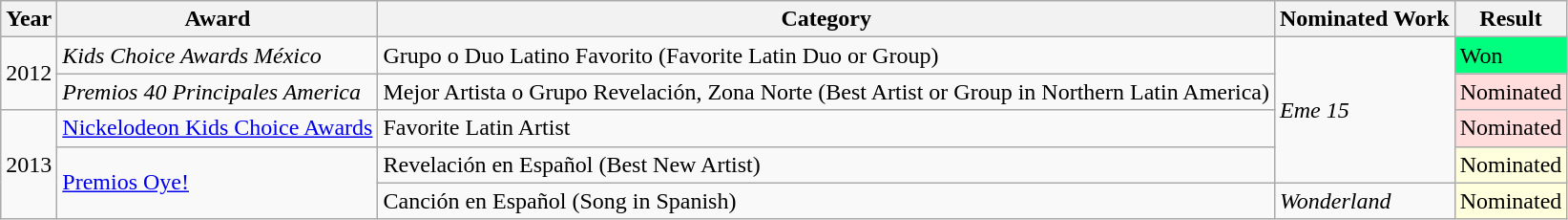<table class="wikitable">
<tr>
<th>Year</th>
<th>Award</th>
<th>Category</th>
<th>Nominated Work</th>
<th>Result</th>
</tr>
<tr>
<td rowspan="2">2012</td>
<td><em>Kids Choice Awards México</em></td>
<td>Grupo o Duo Latino Favorito (Favorite Latin Duo or Group)</td>
<td rowspan=4><em>Eme 15</em></td>
<td style="background:#00FF7F;">Won</td>
</tr>
<tr>
<td><em>Premios 40 Principales America</em></td>
<td>Mejor Artista o Grupo Revelación, Zona Norte (Best Artist or Group in Northern Latin America)</td>
<td style="background: #fdd;">Nominated</td>
</tr>
<tr>
<td rowspan="3">2013</td>
<td><a href='#'>Nickelodeon Kids Choice Awards</a></td>
<td>Favorite Latin Artist</td>
<td style="background-color: #fdd">Nominated</td>
</tr>
<tr>
<td rowspan="2"><a href='#'>Premios Oye!</a></td>
<td>Revelación en Español (Best New Artist)</td>
<td style="background-color: #ffd">Nominated</td>
</tr>
<tr>
<td>Canción en Español (Song in Spanish)</td>
<td><em>Wonderland</em></td>
<td style="background-color: #ffd">Nominated</td>
</tr>
</table>
